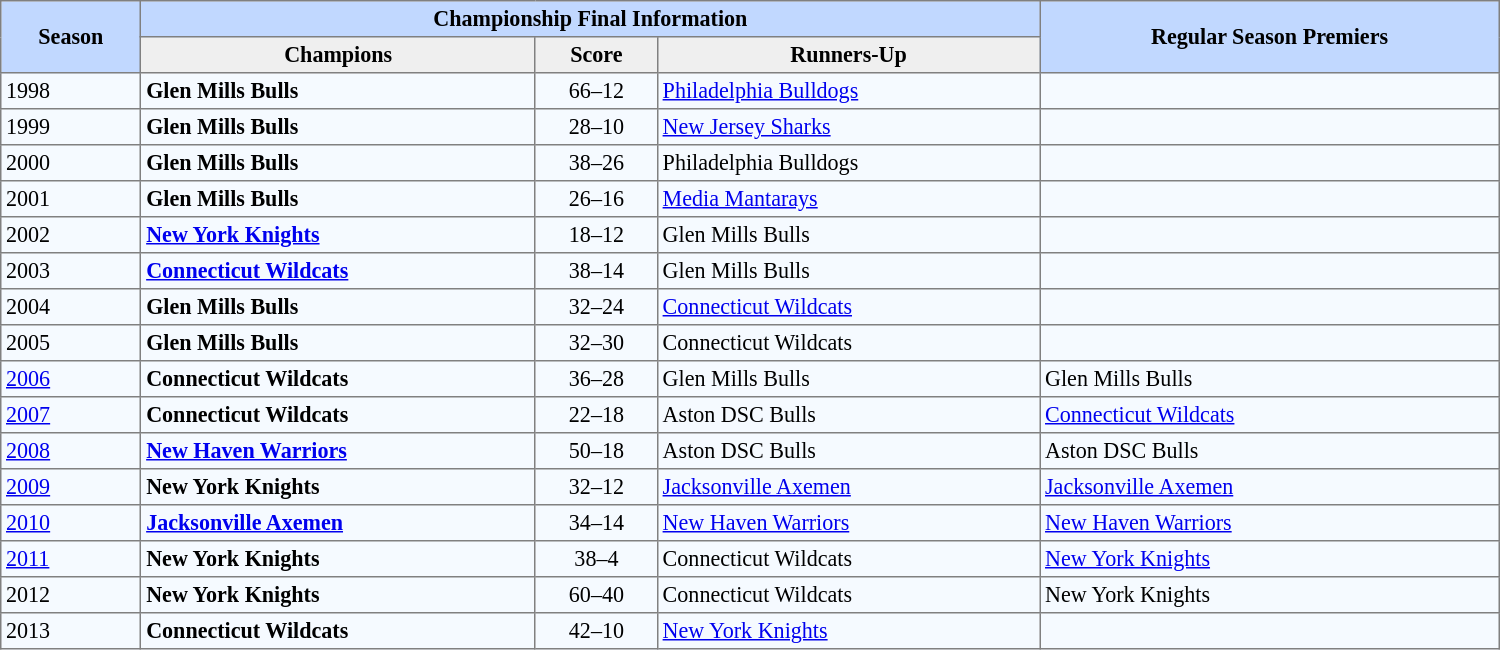<table border="1" cellpadding="3" cellspacing="0" style="border-collapse:collapse; font-size:92%; width:1000px;">
<tr style="background:#c1d8ff;">
<th rowspan=2>Season</th>
<th colspan=3>Championship Final Information</th>
<th rowspan=2>Regular Season Premiers</th>
</tr>
<tr style="background:#efefef;">
<th>Champions</th>
<th>Score</th>
<th>Runners-Up</th>
</tr>
<tr style="background:#f5faff;">
<td>1998</td>
<td> <strong>Glen Mills Bulls</strong></td>
<td style="text-align:center;">66–12</td>
<td> <a href='#'>Philadelphia Bulldogs</a></td>
<td></td>
</tr>
<tr style="background:#f5faff;">
<td>1999</td>
<td> <strong>Glen Mills Bulls</strong></td>
<td style="text-align:center;">28–10</td>
<td> <a href='#'>New Jersey Sharks</a></td>
<td></td>
</tr>
<tr style="background:#f5faff;">
<td>2000</td>
<td> <strong>Glen Mills Bulls</strong></td>
<td style="text-align:center;">38–26</td>
<td> Philadelphia Bulldogs</td>
<td></td>
</tr>
<tr style="background:#f5faff;">
<td>2001</td>
<td> <strong>Glen Mills Bulls</strong></td>
<td style="text-align:center;">26–16</td>
<td> <a href='#'>Media Mantarays</a></td>
<td></td>
</tr>
<tr style="background:#f5faff;">
<td>2002</td>
<td> <strong><a href='#'>New York Knights</a></strong></td>
<td style="text-align:center;">18–12</td>
<td> Glen Mills Bulls</td>
<td></td>
</tr>
<tr style="background:#f5faff;">
<td>2003</td>
<td> <strong><a href='#'>Connecticut Wildcats</a></strong></td>
<td style="text-align:center;">38–14</td>
<td> Glen Mills Bulls</td>
<td></td>
</tr>
<tr style="background:#f5faff;">
<td>2004</td>
<td> <strong>Glen Mills Bulls</strong></td>
<td style="text-align:center;">32–24</td>
<td> <a href='#'>Connecticut Wildcats</a></td>
<td></td>
</tr>
<tr style="background:#f5faff;">
<td>2005</td>
<td> <strong>Glen Mills Bulls</strong></td>
<td style="text-align:center;">32–30</td>
<td> Connecticut Wildcats</td>
<td></td>
</tr>
<tr style="background:#f5faff;">
<td><a href='#'>2006</a></td>
<td> <strong>Connecticut Wildcats</strong></td>
<td style="text-align:center;">36–28</td>
<td> Glen Mills Bulls</td>
<td> Glen Mills Bulls</td>
</tr>
<tr style="background:#f5faff;">
<td><a href='#'>2007</a></td>
<td> <strong>Connecticut Wildcats</strong></td>
<td style="text-align:center;">22–18</td>
<td> Aston DSC Bulls</td>
<td> <a href='#'>Connecticut Wildcats</a></td>
</tr>
<tr style="background:#f5faff;">
<td><a href='#'>2008</a></td>
<td> <strong><a href='#'>New Haven Warriors</a></strong></td>
<td style="text-align:center;">50–18</td>
<td> Aston DSC Bulls</td>
<td> Aston DSC Bulls</td>
</tr>
<tr style="background:#f5faff;">
<td><a href='#'>2009</a></td>
<td> <strong>New York Knights</strong></td>
<td style="text-align:center;">32–12</td>
<td> <a href='#'>Jacksonville Axemen</a></td>
<td> <a href='#'>Jacksonville Axemen</a></td>
</tr>
<tr style="background:#f5faff;">
<td><a href='#'>2010</a></td>
<td> <strong><a href='#'>Jacksonville Axemen</a></strong></td>
<td style="text-align:center;">34–14</td>
<td> <a href='#'>New Haven Warriors</a></td>
<td> <a href='#'>New Haven Warriors</a></td>
</tr>
<tr style="background:#f5faff;">
<td><a href='#'>2011</a></td>
<td> <strong>New York Knights</strong></td>
<td style="text-align:center;">38–4</td>
<td> Connecticut Wildcats</td>
<td> <a href='#'>New York Knights</a></td>
</tr>
<tr style="background:#f5faff;">
<td>2012</td>
<td> <strong>New York Knights</strong></td>
<td style="text-align:center;">60–40</td>
<td> Connecticut Wildcats</td>
<td> New York Knights</td>
</tr>
<tr style="background:#f5faff;">
<td>2013</td>
<td> <strong>Connecticut Wildcats</strong></td>
<td style="text-align:center;">42–10</td>
<td> <a href='#'>New York Knights</a></td>
<td></td>
</tr>
</table>
